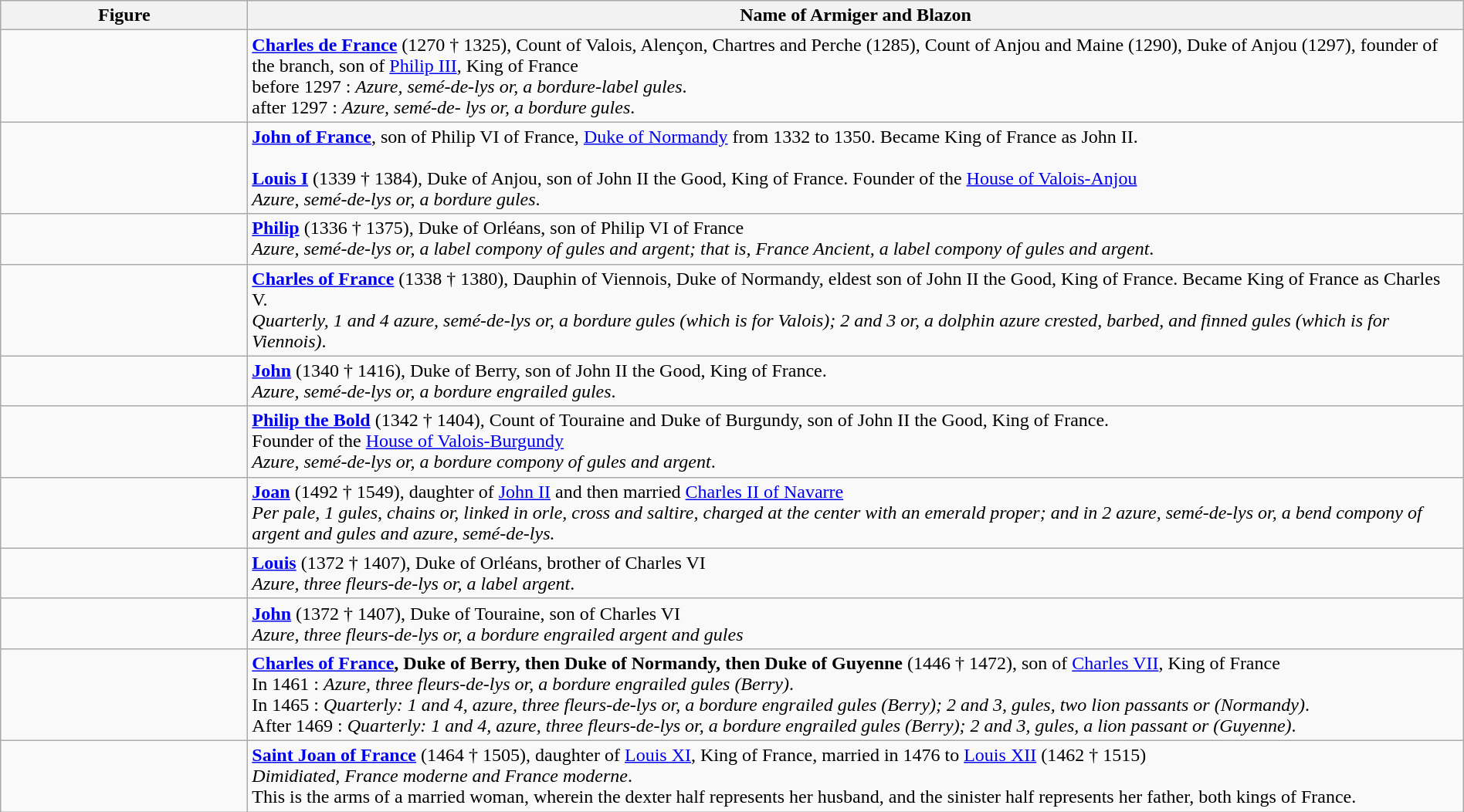<table class=wikitable width="100%">
<tr style="vertical-align:top; text-align:center;">
<th style="width:206px;">Figure</th>
<th>Name of Armiger and Blazon</th>
</tr>
<tr valign=top>
<td align=center> </td>
<td><strong><a href='#'>Charles de France</a></strong> (1270 † 1325), Count of Valois, Alençon, Chartres and Perche (1285), Count of Anjou and Maine (1290), Duke of Anjou (1297), founder of the branch, son of <a href='#'>Philip III</a>, King of France<br>before 1297 : <em>Azure, semé-de-lys or, a bordure-label gules</em>.<br>after 1297 : <em>Azure, semé-de- lys or, a bordure gules</em>.</td>
</tr>
<tr valign=top>
<td align=center></td>
<td><strong><a href='#'>John of France</a></strong>, son of Philip VI of France, <a href='#'>Duke of Normandy</a> from 1332 to 1350. Became King of France as John II.<br><br><strong><a href='#'>Louis I</a></strong> (1339 † 1384), Duke of Anjou, son of John II the Good, King of France. Founder of the <a href='#'>House of Valois-Anjou</a><br><em>Azure, semé-de-lys or, a bordure gules</em>.</td>
</tr>
<tr valign=top>
<td align=center></td>
<td><strong><a href='#'>Philip</a></strong> (1336 † 1375), Duke of Orléans, son of Philip VI of France<br><em>Azure, semé-de-lys or, a label compony of gules and argent; that is, France Ancient, a label compony of gules and argent</em>.</td>
</tr>
<tr valign=top>
<td align=center></td>
<td><strong><a href='#'>Charles of France</a></strong> (1338 † 1380), Dauphin of Viennois, Duke of Normandy, eldest son of John II the Good, King of France. Became King of France as Charles V.<br><em>Quarterly, 1 and 4 azure, semé-de-lys or, a bordure gules (which is for Valois); 2 and 3 or, a dolphin azure crested, barbed, and finned gules (which is for Viennois)</em>.</td>
</tr>
<tr valign=top>
<td align=center></td>
<td><strong><a href='#'>John</a></strong> (1340 † 1416), Duke of Berry, son of John II the Good, King of France.<br><em>Azure, semé-de-lys or, a bordure engrailed gules</em>.</td>
</tr>
<tr valign=top>
<td align=center></td>
<td><strong><a href='#'>Philip the Bold</a></strong> (1342 † 1404), Count of Touraine and Duke of Burgundy, son of John II the Good, King of France.<br>Founder of the <a href='#'>House of Valois-Burgundy</a><br><em>Azure, semé-de-lys or, a bordure compony of gules and argent</em>.</td>
</tr>
<tr valign=top>
<td align=center></td>
<td><strong><a href='#'>Joan</a></strong> (1492 † 1549), daughter of <a href='#'>John II</a> and then married <a href='#'>Charles II of Navarre</a><br><em>Per pale, 1 gules, chains or, linked in orle, cross and saltire, charged at the center with an emerald proper; and in 2 azure, semé-de-lys or, a bend compony of argent and gules and azure, semé-de-lys.</em></td>
</tr>
<tr valign=top>
<td align=center></td>
<td><strong><a href='#'>Louis</a></strong> (1372 † 1407), Duke of Orléans, brother of Charles VI<br><em>Azure, three fleurs-de-lys or, a label argent</em>.</td>
</tr>
<tr valign=top>
<td align=center></td>
<td><strong><a href='#'>John</a></strong> (1372 † 1407), Duke of Touraine, son of Charles VI<br><em>Azure, three fleurs-de-lys or, a bordure engrailed argent and gules</em></td>
</tr>
<tr valign=top>
<td align=center>  </td>
<td><strong><a href='#'>Charles of France</a>, Duke of Berry, then Duke of Normandy, then Duke of Guyenne</strong> (1446 † 1472), son of <a href='#'>Charles VII</a>, King of France<br>In 1461 : <em>Azure, three fleurs-de-lys or, a bordure engrailed gules (Berry)</em>.<br>In 1465 : <em>Quarterly: 1 and 4, azure, three fleurs-de-lys or, a bordure engrailed gules (Berry); 2 and 3, gules, two lion passants or (Normandy)</em>.<br>After 1469 : <em>Quarterly: 1 and 4, azure, three fleurs-de-lys or, a bordure engrailed gules (Berry); 2 and 3, gules, a lion passant or (Guyenne)</em>.</td>
</tr>
<tr valign=top>
<td align=center></td>
<td><strong><a href='#'>Saint Joan of France</a></strong> (1464 † 1505), daughter of <a href='#'>Louis XI</a>, King of France, married in 1476 to <a href='#'>Louis XII</a> (1462 † 1515)<br><em>Dimidiated, France moderne and France moderne</em>.<br>This is the arms of a married woman, wherein the dexter half represents her husband, and the sinister half represents her father, both kings of France.</td>
</tr>
</table>
